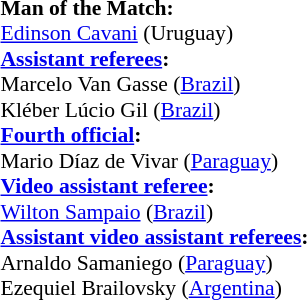<table width=50% style="font-size:90%">
<tr>
<td><br><strong>Man of the Match:</strong>
<br><a href='#'>Edinson Cavani</a> (Uruguay)<br><strong><a href='#'>Assistant referees</a>:</strong>
<br>Marcelo Van Gasse (<a href='#'>Brazil</a>)
<br>Kléber Lúcio Gil (<a href='#'>Brazil</a>)
<br><strong><a href='#'>Fourth official</a>:</strong>
<br>Mario Díaz de Vivar (<a href='#'>Paraguay</a>)
<br><strong><a href='#'>Video assistant referee</a>:</strong>
<br><a href='#'>Wilton Sampaio</a> (<a href='#'>Brazil</a>)
<br><strong><a href='#'>Assistant video assistant referees</a>:</strong>
<br>Arnaldo Samaniego (<a href='#'>Paraguay</a>)
<br>Ezequiel Brailovsky (<a href='#'>Argentina</a>)</td>
</tr>
</table>
